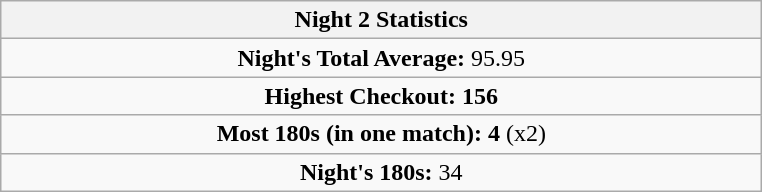<table class=wikitable style="text-align:center">
<tr>
<th width=500>Night 2 Statistics</th>
</tr>
<tr align=center>
<td colspan="3"><strong>Night's Total Average:</strong> 95.95 </td>
</tr>
<tr align=center>
<td colspan="3"><strong>Highest Checkout:</strong>  <strong>156</strong></td>
</tr>
<tr align=center>
<td colspan="3"><strong>Most 180s (in one match):</strong>  <strong>4</strong> (x2)</td>
</tr>
<tr align=center>
<td colspan="3"><strong>Night's 180s:</strong> 34</td>
</tr>
</table>
